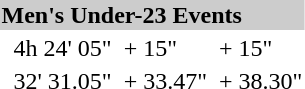<table>
<tr style="background:#ccc;">
<td colspan=7><strong>Men's Under-23 Events</strong></td>
</tr>
<tr>
<td><br></td>
<td></td>
<td>4h 24' 05"</td>
<td></td>
<td>+ 15"</td>
<td></td>
<td>+ 15"</td>
</tr>
<tr>
<td><br></td>
<td></td>
<td>32' 31.05"</td>
<td></td>
<td>+ 33.47"</td>
<td></td>
<td>+ 38.30"</td>
</tr>
</table>
